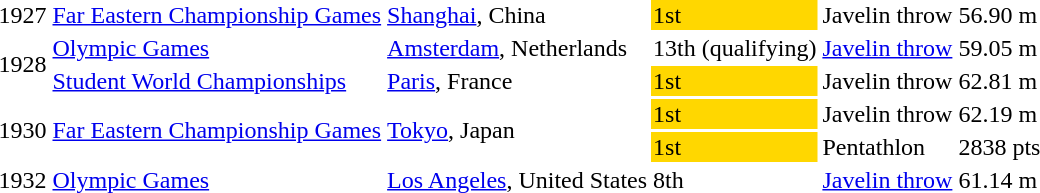<table>
<tr>
<td>1927</td>
<td><a href='#'>Far Eastern Championship Games</a></td>
<td><a href='#'>Shanghai</a>, China</td>
<td bgcolor=gold>1st</td>
<td>Javelin throw</td>
<td>56.90 m </td>
</tr>
<tr>
<td rowspan=2>1928</td>
<td><a href='#'>Olympic Games</a></td>
<td><a href='#'>Amsterdam</a>, Netherlands</td>
<td>13th (qualifying)</td>
<td><a href='#'>Javelin throw</a></td>
<td>59.05 m</td>
</tr>
<tr>
<td><a href='#'>Student World Championships</a></td>
<td><a href='#'>Paris</a>, France</td>
<td bgcolor=gold>1st</td>
<td>Javelin throw</td>
<td>62.81 m </td>
</tr>
<tr>
<td rowspan=2>1930</td>
<td rowspan=2><a href='#'>Far Eastern Championship Games</a></td>
<td rowspan=2><a href='#'>Tokyo</a>, Japan</td>
<td bgcolor=gold>1st</td>
<td>Javelin throw</td>
<td>62.19 m </td>
</tr>
<tr>
<td bgcolor=gold>1st</td>
<td>Pentathlon</td>
<td>2838 pts</td>
</tr>
<tr>
<td>1932</td>
<td><a href='#'>Olympic Games</a></td>
<td><a href='#'>Los Angeles</a>, United States</td>
<td>8th</td>
<td><a href='#'>Javelin throw</a></td>
<td>61.14 m</td>
</tr>
</table>
